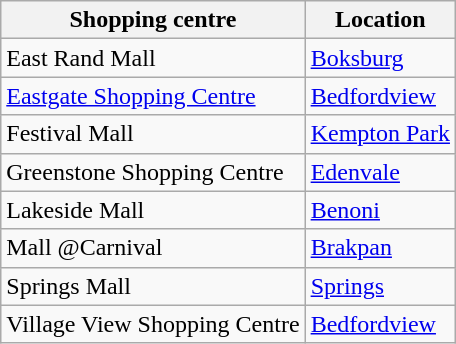<table class="wikitable sortable">
<tr>
<th>Shopping centre</th>
<th>Location</th>
</tr>
<tr>
<td>East Rand Mall</td>
<td><a href='#'>Boksburg</a></td>
</tr>
<tr>
<td><a href='#'>Eastgate Shopping Centre</a></td>
<td><a href='#'>Bedfordview</a></td>
</tr>
<tr>
<td>Festival Mall</td>
<td><a href='#'>Kempton Park</a></td>
</tr>
<tr>
<td>Greenstone Shopping Centre</td>
<td><a href='#'>Edenvale</a></td>
</tr>
<tr>
<td>Lakeside Mall</td>
<td><a href='#'>Benoni</a></td>
</tr>
<tr>
<td>Mall @Carnival</td>
<td><a href='#'>Brakpan</a></td>
</tr>
<tr>
<td>Springs Mall</td>
<td><a href='#'>Springs</a></td>
</tr>
<tr>
<td>Village View Shopping Centre</td>
<td><a href='#'>Bedfordview</a></td>
</tr>
</table>
